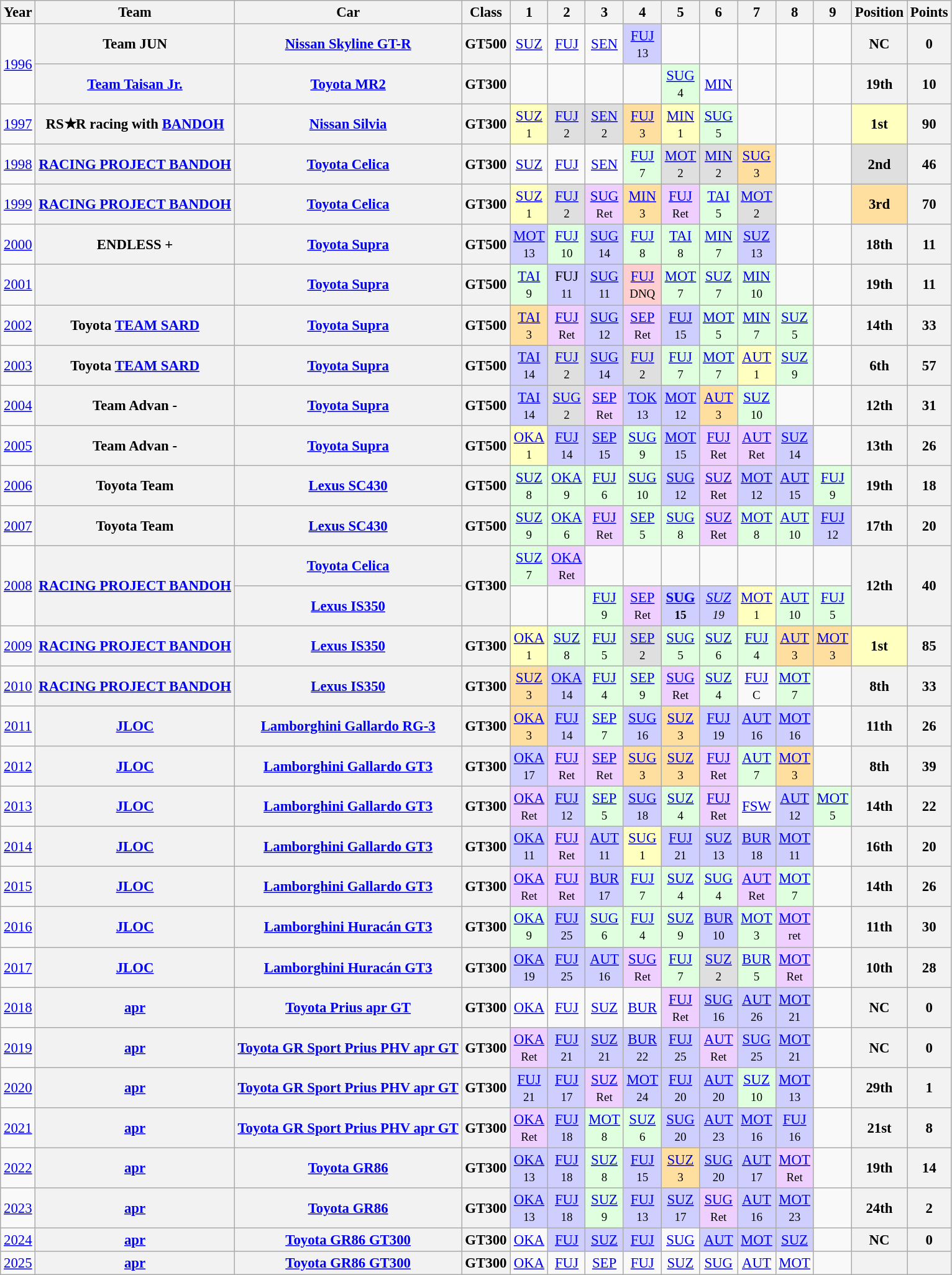<table style="text-align:center; font-size:95%" class="wikitable">
<tr>
<th>Year</th>
<th>Team</th>
<th>Car</th>
<th>Class</th>
<th>1</th>
<th>2</th>
<th>3</th>
<th>4</th>
<th>5</th>
<th>6</th>
<th>7</th>
<th>8</th>
<th>9</th>
<th>Position</th>
<th>Points</th>
</tr>
<tr>
<td rowspan="2"><a href='#'>1996</a></td>
<th>Team JUN</th>
<th><a href='#'>Nissan Skyline GT-R</a></th>
<th>GT500</th>
<td><a href='#'>SUZ</a></td>
<td><a href='#'>FUJ</a></td>
<td><a href='#'>SEN</a></td>
<td bgcolor="#CFCFFF"><a href='#'>FUJ</a><br><small>13</small></td>
<td></td>
<td></td>
<td></td>
<td></td>
<td></td>
<th>NC</th>
<th>0</th>
</tr>
<tr>
<th><a href='#'>Team Taisan Jr.</a></th>
<th><a href='#'>Toyota MR2</a></th>
<th>GT300</th>
<td></td>
<td></td>
<td></td>
<td></td>
<td bgcolor="#DFFFDF"><a href='#'>SUG</a><br><small>4</small></td>
<td><a href='#'>MIN</a></td>
<td></td>
<td></td>
<td></td>
<th>19th</th>
<th>10</th>
</tr>
<tr>
<td><a href='#'>1997</a></td>
<th>RS★R racing with <a href='#'>BANDOH</a></th>
<th><a href='#'>Nissan Silvia</a></th>
<th>GT300</th>
<td bgcolor="#FFFFBF"><a href='#'>SUZ</a><br><small>1</small></td>
<td bgcolor="#DFDFDF"><a href='#'>FUJ</a><br><small>2</small></td>
<td bgcolor="#DFDFDF"><a href='#'>SEN</a><br><small>2</small></td>
<td bgcolor="#FFDF9F"><a href='#'>FUJ</a><br><small>3</small></td>
<td bgcolor="#FFFFBF"><a href='#'>MIN</a><br><small>1</small></td>
<td bgcolor="#DFFFDF"><a href='#'>SUG</a><br><small>5</small></td>
<td></td>
<td></td>
<td></td>
<td bgcolor="#FFFFBF"><strong>1st</strong></td>
<th>90</th>
</tr>
<tr>
<td><a href='#'>1998</a></td>
<th><a href='#'>RACING PROJECT BANDOH</a></th>
<th><a href='#'>Toyota Celica</a></th>
<th>GT300</th>
<td><a href='#'>SUZ</a></td>
<td><a href='#'>FUJ</a></td>
<td><a href='#'>SEN</a></td>
<td bgcolor="#DFFFDF"><a href='#'>FUJ</a><br><small>7</small></td>
<td bgcolor="#DFDFDF"><a href='#'>MOT</a><br><small>2</small></td>
<td bgcolor="#DFDFDF"><a href='#'>MIN</a><br><small>2</small></td>
<td bgcolor="#FFDF9F"><a href='#'>SUG</a><br><small>3</small></td>
<td></td>
<td></td>
<td bgcolor="#DFDFDF"><strong>2nd</strong></td>
<th>46</th>
</tr>
<tr>
<td><a href='#'>1999</a></td>
<th><a href='#'>RACING PROJECT BANDOH</a></th>
<th><a href='#'>Toyota Celica</a></th>
<th>GT300</th>
<td bgcolor="#FFFFBF"><a href='#'>SUZ</a><br><small>1</small></td>
<td bgcolor="#DFDFDF"><a href='#'>FUJ</a><br><small>2</small></td>
<td bgcolor="#EFCFFF"><a href='#'>SUG</a><br><small>Ret</small></td>
<td bgcolor="#FFDF9F"><a href='#'>MIN</a><br><small>3</small></td>
<td bgcolor="#EFCFFF"><a href='#'>FUJ</a><br><small>Ret</small></td>
<td bgcolor="#DFFFDF"><a href='#'>TAI</a><br><small>5</small></td>
<td bgcolor="#DFDFDF"><a href='#'>MOT</a><br><small>2</small></td>
<td></td>
<td></td>
<td bgcolor="#FFDF9F"><strong>3rd</strong></td>
<th>70</th>
</tr>
<tr>
<td><a href='#'>2000</a></td>
<th>ENDLESS + </th>
<th><a href='#'>Toyota Supra</a></th>
<th>GT500</th>
<td bgcolor="#CFCFFF"><a href='#'>MOT</a><br><small>13</small></td>
<td bgcolor="#DFFFDF"><a href='#'>FUJ</a><br><small>10</small></td>
<td bgcolor="#CFCFFF"><a href='#'>SUG</a><br><small>14</small></td>
<td bgcolor="#DFFFDF"><a href='#'>FUJ</a><br><small>8</small></td>
<td bgcolor="#DFFFDF"><a href='#'>TAI</a><br><small>8</small></td>
<td bgcolor="#DFFFDF"><a href='#'>MIN</a><br><small>7</small></td>
<td bgcolor="#CFCFFF"><a href='#'>SUZ</a><br><small>13</small></td>
<td></td>
<td></td>
<th>18th</th>
<th>11</th>
</tr>
<tr>
<td><a href='#'>2001</a></td>
<th></th>
<th><a href='#'>Toyota Supra</a></th>
<th>GT500</th>
<td bgcolor="#DFFFDF"><a href='#'>TAI</a><br><small>9</small></td>
<td bgcolor="#CFCFFF">FUJ<br><small>11</small></td>
<td bgcolor="#CFCFFF"><a href='#'>SUG</a><br><small>11</small></td>
<td bgcolor="#FFCFCF"><a href='#'>FUJ</a><br><small>DNQ</small></td>
<td bgcolor="#DFFFDF"><a href='#'>MOT</a><br><small>7</small></td>
<td bgcolor="#DFFFDF"><a href='#'>SUZ</a><br><small>7</small></td>
<td bgcolor="#DFFFDF"><a href='#'>MIN</a><br><small>10</small></td>
<td></td>
<td></td>
<th>19th</th>
<th>11</th>
</tr>
<tr>
<td><a href='#'>2002</a></td>
<th>Toyota <a href='#'>TEAM SARD</a></th>
<th><a href='#'>Toyota Supra</a></th>
<th>GT500</th>
<td bgcolor="#FFDF9F"><a href='#'>TAI</a><br><small>3</small></td>
<td bgcolor="#EFCFFF"><a href='#'>FUJ</a><br><small>Ret</small></td>
<td bgcolor="#CFCFFF"><a href='#'>SUG</a><br><small>12</small></td>
<td bgcolor="#EFCFFF"><a href='#'>SEP</a><br><small>Ret</small></td>
<td bgcolor="#CFCFFF"><a href='#'>FUJ</a><br><small>15</small></td>
<td bgcolor="#DFFFDF"><a href='#'>MOT</a><br><small>5</small></td>
<td bgcolor="#DFFFDF"><a href='#'>MIN</a><br><small>7</small></td>
<td bgcolor="#DFFFDF"><a href='#'>SUZ</a><br><small>5</small></td>
<td></td>
<th>14th</th>
<th>33</th>
</tr>
<tr>
<td><a href='#'>2003</a></td>
<th>Toyota <a href='#'>TEAM SARD</a></th>
<th><a href='#'>Toyota Supra</a></th>
<th>GT500</th>
<td bgcolor="#CFCFFF"><a href='#'>TAI</a><br><small>14</small></td>
<td bgcolor="#DFDFDF"><a href='#'>FUJ</a><br><small>2</small></td>
<td bgcolor="#CFCFFF"><a href='#'>SUG</a><br><small>14</small></td>
<td bgcolor="#DFDFDF"><a href='#'>FUJ</a><br><small>2</small></td>
<td bgcolor="#DFFFDF"><a href='#'>FUJ</a><br><small>7</small></td>
<td bgcolor="#DFFFDF"><a href='#'>MOT</a><br><small>7</small></td>
<td bgcolor="#FFFFBF"><a href='#'>AUT</a><br><small>1</small></td>
<td bgcolor="#DFFFDF"><a href='#'>SUZ</a><br><small>9</small></td>
<td></td>
<th>6th</th>
<th>57</th>
</tr>
<tr>
<td><a href='#'>2004</a></td>
<th>Team Advan - </th>
<th><a href='#'>Toyota Supra</a></th>
<th>GT500</th>
<td bgcolor="#CFCFFF"><a href='#'>TAI</a><br><small>14</small></td>
<td bgcolor="#DFDFDF"><a href='#'>SUG</a><br><small>2</small></td>
<td bgcolor="#EFCFFF"><a href='#'>SEP</a><br><small>Ret</small></td>
<td bgcolor="#CFCFFF"><a href='#'>TOK</a><br><small>13</small></td>
<td bgcolor="#CFCFFF"><a href='#'>MOT</a><br><small>12</small></td>
<td bgcolor="#FFDF9F"><a href='#'>AUT</a><br><small>3</small></td>
<td bgcolor="#DFFFDF"><a href='#'>SUZ</a><br><small>10</small></td>
<td></td>
<td></td>
<th>12th</th>
<th>31</th>
</tr>
<tr>
<td><a href='#'>2005</a></td>
<th>Team Advan - </th>
<th><a href='#'>Toyota Supra</a></th>
<th>GT500</th>
<td bgcolor="#FFFFBF"><a href='#'>OKA</a><br><small>1</small></td>
<td bgcolor="#CFCFFF"><a href='#'>FUJ</a><br><small>14</small></td>
<td bgcolor="#CFCFFF"><a href='#'>SEP</a><br><small>15</small></td>
<td bgcolor="#DFFFDF"><a href='#'>SUG</a><br><small>9</small></td>
<td bgcolor="#CFCFFF"><a href='#'>MOT</a><br><small>15</small></td>
<td bgcolor="#EFCFFF"><a href='#'>FUJ</a><br><small>Ret</small></td>
<td bgcolor="#EFCFFF"><a href='#'>AUT</a><br><small>Ret</small></td>
<td bgcolor="#CFCFFF"><a href='#'>SUZ</a><br><small>14</small></td>
<td></td>
<th>13th</th>
<th>26</th>
</tr>
<tr>
<td><a href='#'>2006</a></td>
<th>Toyota Team </th>
<th><a href='#'>Lexus SC430</a></th>
<th>GT500</th>
<td bgcolor="#DFFFDF"><a href='#'>SUZ</a><br><small>8</small></td>
<td bgcolor="#DFFFDF"><a href='#'>OKA</a><br><small>9</small></td>
<td bgcolor="#DFFFDF"><a href='#'>FUJ</a><br><small>6</small></td>
<td bgcolor="#DFFFDF"><a href='#'>SUG</a><br><small>10</small></td>
<td bgcolor="#CFCFFF"><a href='#'>SUG</a><br><small>12</small></td>
<td bgcolor="#EFCFFF"><a href='#'>SUZ</a><br><small>Ret</small></td>
<td bgcolor="#CFCFFF"><a href='#'>MOT</a><br><small>12</small></td>
<td bgcolor="#CFCFFF"><a href='#'>AUT</a><br><small>15</small></td>
<td bgcolor="#DFFFDF"><a href='#'>FUJ</a><br><small>9</small></td>
<th>19th</th>
<th>18</th>
</tr>
<tr>
<td><a href='#'>2007</a></td>
<th>Toyota Team </th>
<th><a href='#'>Lexus SC430</a></th>
<th>GT500</th>
<td bgcolor="#DFFFDF"><a href='#'>SUZ</a><br><small>9</small></td>
<td bgcolor="#DFFFDF"><a href='#'>OKA</a><br><small>6</small></td>
<td bgcolor="#EFCFFF"><a href='#'>FUJ</a><br><small>Ret</small></td>
<td bgcolor="#DFFFDF"><a href='#'>SEP</a><br><small>5</small></td>
<td bgcolor="#DFFFDF"><a href='#'>SUG</a><br><small>8</small></td>
<td bgcolor="#EFCFFF"><a href='#'>SUZ</a><br><small>Ret</small></td>
<td bgcolor="#DFFFDF"><a href='#'>MOT</a><br><small>8</small></td>
<td bgcolor="#DFFFDF"><a href='#'>AUT</a><br><small>10</small></td>
<td bgcolor="#CFCFFF"><a href='#'>FUJ</a><br><small>12</small></td>
<th>17th</th>
<th>20</th>
</tr>
<tr>
<td rowspan="2"><a href='#'>2008</a></td>
<th rowspan="2"><a href='#'>RACING PROJECT BANDOH</a></th>
<th><a href='#'>Toyota Celica</a></th>
<th rowspan="2">GT300</th>
<td bgcolor="#DFFFDF"><a href='#'>SUZ</a><br><small>7</small></td>
<td bgcolor="#EFCFFF"><a href='#'>OKA</a><br><small>Ret</small></td>
<td></td>
<td></td>
<td></td>
<td></td>
<td></td>
<td></td>
<td></td>
<th rowspan="2">12th</th>
<th rowspan="2">40</th>
</tr>
<tr>
<th><a href='#'>Lexus IS350</a></th>
<td></td>
<td></td>
<td bgcolor="#DFFFDF"><a href='#'>FUJ</a><br><small>9</small></td>
<td bgcolor="#EFCFFF"><a href='#'>SEP</a><br><small>Ret</small></td>
<td bgcolor="#CFCFFF"><a href='#'><strong>SUG</strong></a><br><small><strong>15</strong></small></td>
<td bgcolor="#CFCFFF"><a href='#'><em>SUZ</em></a><br><small><em>19</em></small></td>
<td bgcolor="#FFFFBF"><a href='#'>MOT</a><br><small>1</small></td>
<td bgcolor="#DFFFDF"><a href='#'>AUT</a><br><small>10</small></td>
<td bgcolor="#DFFFDF"><a href='#'>FUJ</a><br><small>5</small></td>
</tr>
<tr>
<td><a href='#'>2009</a></td>
<th><a href='#'>RACING PROJECT BANDOH</a></th>
<th><a href='#'>Lexus IS350</a></th>
<th>GT300</th>
<td bgcolor="#FFFFBF"><a href='#'>OKA</a><br><small>1</small></td>
<td bgcolor="#DFFFDF"><a href='#'>SUZ</a><br><small>8</small></td>
<td bgcolor="#DFFFDF"><a href='#'>FUJ</a><br><small>5</small></td>
<td bgcolor="#DFDFDF"><a href='#'>SEP</a><br><small>2</small></td>
<td bgcolor="#DFFFDF"><a href='#'>SUG</a><br><small>5</small></td>
<td bgcolor="#DFFFDF"><a href='#'>SUZ</a><br><small>6</small></td>
<td bgcolor="#DFFFDF"><a href='#'>FUJ</a><br><small>4</small></td>
<td bgcolor="#FFDF9F"><a href='#'>AUT</a><br><small>3</small></td>
<td bgcolor="#FFDF9F"><a href='#'>MOT</a><br><small>3</small></td>
<td bgcolor="#FFFFBF"><strong>1st</strong></td>
<th>85</th>
</tr>
<tr>
<td><a href='#'>2010</a></td>
<th><a href='#'>RACING PROJECT BANDOH</a></th>
<th><a href='#'>Lexus IS350</a></th>
<th>GT300</th>
<td bgcolor="#FFDF9F"><a href='#'>SUZ</a><br><small>3</small></td>
<td bgcolor="#CFCFFF"><a href='#'>OKA</a><br><small>14</small></td>
<td bgcolor="#DFFFDF"><a href='#'>FUJ</a><br><small>4</small></td>
<td bgcolor="#DFFFDF"><a href='#'>SEP</a><br><small>9</small></td>
<td bgcolor="#EFCFFF"><a href='#'>SUG</a><br><small>Ret</small></td>
<td bgcolor="#DFFFDF"><a href='#'>SUZ</a><br><small>4</small></td>
<td><a href='#'>FUJ</a><br><small>C</small></td>
<td bgcolor="#DFFFDF"><a href='#'>MOT</a><br><small>7</small></td>
<td></td>
<th>8th</th>
<th>33</th>
</tr>
<tr>
<td><a href='#'>2011</a></td>
<th><a href='#'>JLOC</a></th>
<th><a href='#'>Lamborghini Gallardo RG-3</a></th>
<th>GT300</th>
<td bgcolor="#FFDF9F"><a href='#'>OKA</a><br><small>3</small></td>
<td bgcolor="#CFCFFF"><a href='#'>FUJ</a><br><small>14</small></td>
<td bgcolor="#DFFFDF"><a href='#'>SEP</a><br><small>7</small></td>
<td bgcolor="#CFCFFF"><a href='#'>SUG</a><br><small>16</small></td>
<td bgcolor="#FFDF9F"><a href='#'>SUZ</a><br><small>3</small></td>
<td bgcolor="#CFCFFF"><a href='#'>FUJ</a><br><small>19</small></td>
<td bgcolor="#CFCFFF"><a href='#'>AUT</a><br><small>16</small></td>
<td bgcolor="#CFCFFF"><a href='#'>MOT</a><br><small>16</small></td>
<td></td>
<th>11th</th>
<th>26</th>
</tr>
<tr>
<td><a href='#'>2012</a></td>
<th><a href='#'>JLOC</a></th>
<th><a href='#'>Lamborghini Gallardo GT3</a></th>
<th>GT300</th>
<td bgcolor="#CFCFFF"><a href='#'>OKA</a><br><small>17</small></td>
<td bgcolor="#EFCFFF"><a href='#'>FUJ</a><br><small>Ret</small></td>
<td bgcolor="#EFCFFF"><a href='#'>SEP</a><br><small>Ret</small></td>
<td bgcolor="#FFDF9F"><a href='#'>SUG</a><br><small>3</small></td>
<td bgcolor="#FFDF9F"><a href='#'>SUZ</a><br><small>3</small></td>
<td bgcolor="#EFCFFF"><a href='#'>FUJ</a><br><small>Ret</small></td>
<td bgcolor="#DFFFDF"><a href='#'>AUT</a><br><small>7</small></td>
<td bgcolor="#FFDF9F"><a href='#'>MOT</a><br><small>3</small></td>
<td></td>
<th>8th</th>
<th>39</th>
</tr>
<tr>
<td><a href='#'>2013</a></td>
<th><a href='#'>JLOC</a></th>
<th><a href='#'>Lamborghini Gallardo GT3</a></th>
<th>GT300</th>
<td bgcolor="#EFCFFF"><a href='#'>OKA</a><br><small>Ret</small></td>
<td bgcolor="#CFCFFF"><a href='#'>FUJ</a><br><small>12</small></td>
<td bgcolor="#DFFFDF"><a href='#'>SEP</a><br><small>5</small></td>
<td bgcolor="#CFCFFF"><a href='#'>SUG</a><br><small>18</small></td>
<td bgcolor="#DFFFDF"><a href='#'>SUZ</a><br><small>4</small></td>
<td bgcolor="#EFCFFF"><a href='#'>FUJ</a><br><small>Ret</small></td>
<td><a href='#'>FSW</a></td>
<td bgcolor="#CFCFFF"><a href='#'>AUT</a><br><small>12</small></td>
<td bgcolor="#DFFFDF"><a href='#'>MOT</a><br><small>5</small></td>
<th>14th</th>
<th>22</th>
</tr>
<tr>
<td><a href='#'>2014</a></td>
<th><a href='#'>JLOC</a></th>
<th><a href='#'>Lamborghini Gallardo GT3</a></th>
<th>GT300</th>
<td bgcolor="#CFCFFF"><a href='#'>OKA</a><br><small>11</small></td>
<td bgcolor="#EFCFFF"><a href='#'>FUJ</a><br><small>Ret</small></td>
<td bgcolor="#CFCFFF"><a href='#'>AUT</a><br><small>11</small></td>
<td bgcolor="#FFFFBF"><a href='#'>SUG</a><br><small>1</small></td>
<td bgcolor="#CFCFFF"><a href='#'>FUJ</a><br><small>21</small></td>
<td bgcolor="#CFCFFF"><a href='#'>SUZ</a><br><small>13</small></td>
<td bgcolor="#CFCFFF"><a href='#'>BUR</a><br><small>18</small></td>
<td bgcolor="#CFCFFF"><a href='#'>MOT</a><br><small>11</small></td>
<td></td>
<th>16th</th>
<th>20</th>
</tr>
<tr>
<td><a href='#'>2015</a></td>
<th><a href='#'>JLOC</a></th>
<th><a href='#'>Lamborghini Gallardo GT3</a></th>
<th>GT300</th>
<td bgcolor="#EFCFFF"><a href='#'>OKA</a><br><small>Ret</small></td>
<td bgcolor="#EFCFFF"><a href='#'>FUJ</a><br><small>Ret</small></td>
<td bgcolor="#CFCFFF"><a href='#'>BUR</a><br><small>17</small></td>
<td bgcolor="#DFFFDF"><a href='#'>FUJ</a><br><small>7</small></td>
<td bgcolor="#DFFFDF"><a href='#'>SUZ</a><br><small>4</small></td>
<td bgcolor="#DFFFDF"><a href='#'>SUG</a><br><small>4</small></td>
<td bgcolor="#EFCFFF"><a href='#'>AUT</a><br><small>Ret</small></td>
<td bgcolor="#DFFFDF"><a href='#'>MOT</a><br><small>7</small></td>
<td></td>
<th>14th</th>
<th>26</th>
</tr>
<tr>
<td><a href='#'>2016</a></td>
<th><a href='#'>JLOC</a></th>
<th><a href='#'>Lamborghini Huracán GT3</a></th>
<th>GT300</th>
<td bgcolor="#DFFFDF"><a href='#'>OKA</a><br><small>9</small></td>
<td bgcolor="#CFCFFF"><a href='#'>FUJ</a><br><small>25</small></td>
<td bgcolor="#DFFFDF"><a href='#'>SUG</a><br><small>6</small></td>
<td bgcolor="#DFFFDF"><a href='#'>FUJ</a><br><small>4</small></td>
<td bgcolor="#DFFFDF"><a href='#'>SUZ</a><br><small>9</small></td>
<td bgcolor="#CFCFFF"><a href='#'>BUR</a><br><small>10</small></td>
<td bgcolor="#DFFFDF"><a href='#'>MOT</a><br><small>3</small></td>
<td bgcolor="#EFCFFF"><a href='#'>MOT</a><br><small>ret</small></td>
<td></td>
<th>11th</th>
<th>30</th>
</tr>
<tr>
<td><a href='#'>2017</a></td>
<th><a href='#'>JLOC</a></th>
<th><a href='#'>Lamborghini Huracán GT3</a></th>
<th>GT300</th>
<td bgcolor="#CFCFFF"><a href='#'>OKA</a><br><small>19</small></td>
<td bgcolor="#CFCFFF"><a href='#'>FUJ</a><br><small>25</small></td>
<td bgcolor="#CFCFFF"><a href='#'>AUT</a><br><small>16</small></td>
<td bgcolor="#EFCFFF"><a href='#'>SUG</a><br><small>Ret</small></td>
<td bgcolor="#DFFFDF"><a href='#'>FUJ</a><br><small>7</small></td>
<td bgcolor="#DFDFDF"><a href='#'>SUZ</a><br><small>2</small></td>
<td bgcolor="#DFFFDF"><a href='#'>BUR</a><br><small>5</small></td>
<td bgcolor="#EFCFFF"><a href='#'>MOT</a><br><small>Ret</small></td>
<td></td>
<th>10th</th>
<th>28</th>
</tr>
<tr>
<td><a href='#'>2018</a></td>
<th><a href='#'>apr</a></th>
<th><a href='#'>Toyota Prius apr GT</a></th>
<th>GT300</th>
<td><a href='#'>OKA</a></td>
<td><a href='#'>FUJ</a></td>
<td><a href='#'>SUZ</a></td>
<td><a href='#'>BUR</a></td>
<td bgcolor="#EFCFFF"><a href='#'>FUJ</a><br><small>Ret</small></td>
<td bgcolor="#CFCFFF"><a href='#'>SUG</a><br><small>16</small></td>
<td bgcolor="#CFCFFF"><a href='#'>AUT</a><br><small>26</small></td>
<td bgcolor="#CFCFFF"><a href='#'>MOT</a><br><small>21</small></td>
<td></td>
<th>NC</th>
<th>0</th>
</tr>
<tr>
<td><a href='#'>2019</a></td>
<th><a href='#'>apr</a></th>
<th><a href='#'>Toyota GR Sport Prius PHV apr GT</a></th>
<th>GT300</th>
<td bgcolor="#EFCFFF"><a href='#'>OKA</a><br><small>Ret</small></td>
<td bgcolor="#CFCFFF"><a href='#'>FUJ</a><br><small>21</small></td>
<td bgcolor="#CFCFFF"><a href='#'>SUZ</a><br><small>21</small></td>
<td bgcolor="#CFCFFF"><a href='#'>BUR</a><br><small>22</small></td>
<td bgcolor="#CFCFFF"><a href='#'>FUJ</a><br><small>25</small></td>
<td bgcolor="#EFCFFF"><a href='#'>AUT</a><br><small>Ret</small></td>
<td bgcolor="#CFCFFF"><a href='#'>SUG</a><br><small>25</small></td>
<td bgcolor="#CFCFFF"><a href='#'>MOT</a><br><small>21</small></td>
<td></td>
<th>NC</th>
<th>0</th>
</tr>
<tr>
<td><a href='#'>2020</a></td>
<th><a href='#'>apr</a></th>
<th><a href='#'>Toyota GR Sport Prius PHV apr GT</a></th>
<th>GT300</th>
<td bgcolor="#CFCFFF"><a href='#'>FUJ</a><br><small>21</small></td>
<td bgcolor="#CFCFFF"><a href='#'>FUJ</a><br><small>17</small></td>
<td bgcolor="#EFCFFF"><a href='#'>SUZ</a><br><small>Ret</small></td>
<td bgcolor="#CFCFFF"><a href='#'>MOT</a><br><small>24</small></td>
<td bgcolor="#CFCFFF"><a href='#'>FUJ</a><br><small>20</small></td>
<td bgcolor="#CFCFFF"><a href='#'>AUT</a><br><small>20</small></td>
<td bgcolor="#DFFFDF"><a href='#'>SUZ</a><br><small>10</small></td>
<td bgcolor="#CFCFFF"><a href='#'>MOT</a><br><small>13</small></td>
<td></td>
<th>29th</th>
<th>1</th>
</tr>
<tr>
<td><a href='#'>2021</a></td>
<th><a href='#'>apr</a></th>
<th><a href='#'>Toyota GR Sport Prius PHV apr GT</a></th>
<th>GT300</th>
<td bgcolor="#EFCFFF"><a href='#'>OKA</a><br><small>Ret</small></td>
<td bgcolor="#CFCFFF"><a href='#'>FUJ</a><br><small>18</small></td>
<td bgcolor="#DFFFDF"><a href='#'>MOT</a><br><small>8</small></td>
<td bgcolor="#DFFFDF"><a href='#'>SUZ</a><br><small>6</small></td>
<td bgcolor="#CFCFFF"><a href='#'>SUG</a><br><small>20</small></td>
<td bgcolor="#CFCFFF"><a href='#'>AUT</a><br><small>23</small></td>
<td bgcolor="#CFCFFF"><a href='#'>MOT</a><br><small>16</small></td>
<td bgcolor="#CFCFFF"><a href='#'>FUJ</a><br><small>16</small></td>
<td></td>
<th>21st</th>
<th>8</th>
</tr>
<tr>
<td><a href='#'>2022</a></td>
<th><a href='#'>apr</a></th>
<th><a href='#'>Toyota GR86</a></th>
<th>GT300</th>
<td bgcolor="#CFCFFF"><a href='#'>OKA</a><br><small>13</small></td>
<td bgcolor="#CFCFFF"><a href='#'>FUJ</a><br><small>18</small></td>
<td bgcolor="#DFFFDF"><a href='#'>SUZ</a><br><small>8</small></td>
<td bgcolor="#CFCFFF"><a href='#'>FUJ</a><br><small>15</small></td>
<td bgcolor="#FFDF9F"><a href='#'>SUZ</a><br><small>3</small></td>
<td bgcolor="#CFCFFF"><a href='#'>SUG</a><br><small>20</small></td>
<td bgcolor="#CFCFFF"><a href='#'>AUT</a><br><small>17</small></td>
<td bgcolor="#EFCFFF"><a href='#'>MOT</a><br><small>Ret</small></td>
<td></td>
<th>19th</th>
<th>14</th>
</tr>
<tr>
<td><a href='#'>2023</a></td>
<th><a href='#'>apr</a></th>
<th><a href='#'>Toyota GR86</a></th>
<th>GT300</th>
<td bgcolor="#CFCFFF"><a href='#'>OKA</a><br><small>13</small></td>
<td bgcolor="#CFCFFF"><a href='#'>FUJ</a><br><small>18</small></td>
<td bgcolor="#DFFFDF"><a href='#'>SUZ</a><br><small>9</small></td>
<td bgcolor="#CFCFFF"><a href='#'>FUJ</a><br><small>13</small></td>
<td bgcolor="#CFCFFF"><a href='#'>SUZ</a><br><small>17</small></td>
<td bgcolor="#EFCFFF"><a href='#'>SUG</a><br><small>Ret</small></td>
<td bgcolor="#CFCFFF"><a href='#'>AUT</a><br><small>16</small></td>
<td bgcolor="#CFCFFF"><a href='#'>MOT</a><br><small>23</small></td>
<td></td>
<th>24th</th>
<th>2</th>
</tr>
<tr>
<td><a href='#'>2024</a></td>
<th><a href='#'>apr</a></th>
<th><a href='#'>Toyota GR86 GT300</a></th>
<th>GT300</th>
<td style="background:#;"><a href='#'>OKA</a><br></td>
<td style="background:#cfcfff;"><a href='#'>FUJ</a><br></td>
<td style="background:#cfcfff;"><a href='#'>SUZ</a><br></td>
<td style="background:#cfcfff;"><a href='#'>FUJ</a><br></td>
<td style="background:#;"><a href='#'>SUG</a><br></td>
<td style="background:#cfcfff;"><a href='#'>AUT</a><br></td>
<td style="background:#cfcfff;"><a href='#'>MOT</a><br></td>
<td style="background:#cfcfff;"><a href='#'>SUZ</a><br></td>
<td></td>
<th>NC</th>
<th>0</th>
</tr>
<tr>
<td><a href='#'>2025</a></td>
<th><a href='#'>apr</a></th>
<th><a href='#'>Toyota GR86 GT300</a></th>
<th>GT300</th>
<td style="background:#;"><a href='#'>OKA</a><br></td>
<td style="background:#;"><a href='#'>FUJ</a><br></td>
<td style="background:#;"><a href='#'>SEP</a><br></td>
<td style="background:#;"><a href='#'>FUJ</a><br></td>
<td style="background:#;"><a href='#'>SUZ</a><br></td>
<td style="background:#;"><a href='#'>SUG</a><br></td>
<td style="background:#;"><a href='#'>AUT</a><br></td>
<td style="background:#;"><a href='#'>MOT</a><br></td>
<td></td>
<th></th>
<th></th>
</tr>
</table>
